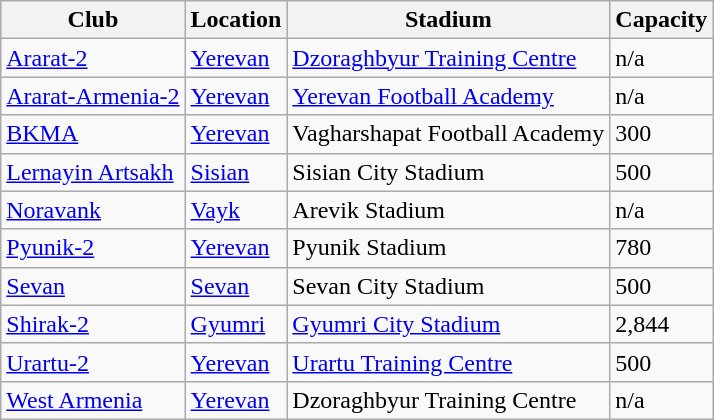<table class="wikitable sortable">
<tr>
<th>Club</th>
<th>Location</th>
<th>Stadium</th>
<th>Capacity</th>
</tr>
<tr>
<td><a href='#'>Ararat-2</a></td>
<td><a href='#'>Yerevan</a></td>
<td><a href='#'>Dzoraghbyur Training Centre</a></td>
<td>n/a</td>
</tr>
<tr>
<td><a href='#'>Ararat-Armenia-2</a></td>
<td><a href='#'>Yerevan</a></td>
<td><a href='#'>Yerevan Football Academy</a></td>
<td>n/a</td>
</tr>
<tr>
<td><a href='#'>BKMA</a></td>
<td><a href='#'>Yerevan</a></td>
<td>Vagharshapat Football Academy</td>
<td>300</td>
</tr>
<tr>
<td><a href='#'>Lernayin Artsakh</a></td>
<td><a href='#'>Sisian</a></td>
<td>Sisian City Stadium</td>
<td>500</td>
</tr>
<tr>
<td><a href='#'>Noravank</a></td>
<td><a href='#'>Vayk</a></td>
<td>Arevik Stadium</td>
<td>n/a</td>
</tr>
<tr>
<td><a href='#'>Pyunik-2</a></td>
<td><a href='#'>Yerevan</a></td>
<td>Pyunik Stadium</td>
<td>780</td>
</tr>
<tr>
<td><a href='#'>Sevan</a></td>
<td><a href='#'>Sevan</a></td>
<td>Sevan City Stadium</td>
<td>500</td>
</tr>
<tr>
<td><a href='#'>Shirak-2</a></td>
<td><a href='#'>Gyumri</a></td>
<td><a href='#'>Gyumri City Stadium</a></td>
<td>2,844</td>
</tr>
<tr>
<td><a href='#'>Urartu-2</a></td>
<td><a href='#'>Yerevan</a></td>
<td><a href='#'>Urartu Training Centre</a></td>
<td>500</td>
</tr>
<tr>
<td><a href='#'>West Armenia</a></td>
<td><a href='#'>Yerevan</a></td>
<td>Dzoraghbyur Training Centre</td>
<td>n/a</td>
</tr>
</table>
